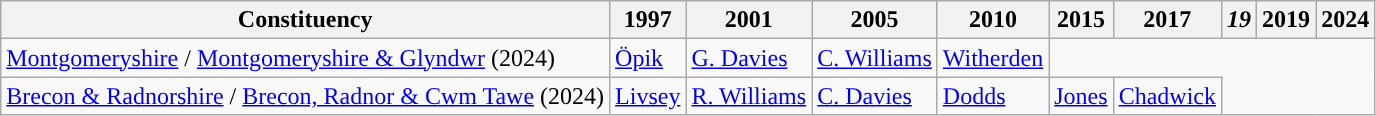<table class="wikitable">
<tr>
<th>Constituency</th>
<th>1997</th>
<th>2001</th>
<th>2005</th>
<th>2010</th>
<th>2015</th>
<th>2017</th>
<th><em>19</em></th>
<th>2019</th>
<th>2024</th>
</tr>
<tr>
<td><a href='#'>Montgomeryshire</a> / <a href='#'>Montgomeryshire & Glyndwr</a> (2024)</td>
<td><a href='#'>Öpik</a></td>
<td><a href='#'>G. Davies</a></td>
<td><a href='#'>C. Williams</a></td>
<td><a href='#'>Witherden</a></td>
</tr>
<tr>
<td><a href='#'>Brecon & Radnorshire</a> / <a href='#'>Brecon, Radnor & Cwm Tawe</a> (2024)</td>
<td><a href='#'>Livsey</a></td>
<td><a href='#'>R. Williams</a></td>
<td><a href='#'>C. Davies</a></td>
<td><a href='#'>Dodds</a></td>
<td><a href='#'>Jones</a></td>
<td><a href='#'>Chadwick</a></td>
</tr>
</table>
